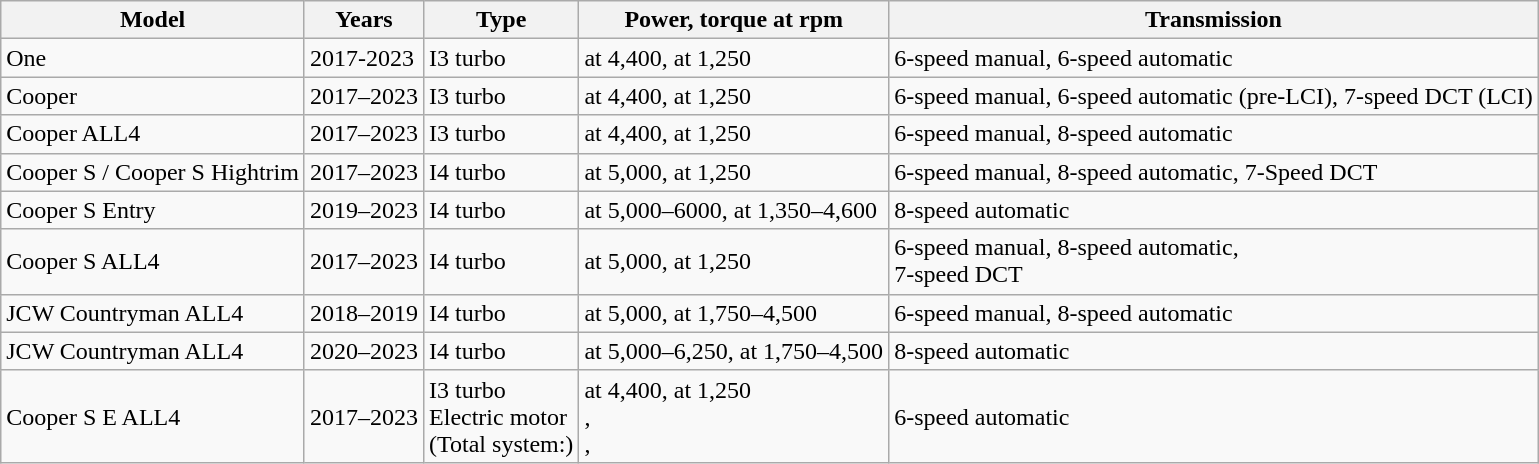<table class="wikitable sortable collapsible">
<tr>
<th>Model</th>
<th>Years</th>
<th>Type</th>
<th>Power, torque at rpm</th>
<th>Transmission</th>
</tr>
<tr>
<td>One</td>
<td>2017-2023</td>
<td> I3 turbo</td>
<td> at 4,400,  at 1,250</td>
<td>6-speed manual, 6-speed automatic</td>
</tr>
<tr>
<td>Cooper</td>
<td>2017–2023</td>
<td> I3 turbo</td>
<td> at 4,400,  at 1,250</td>
<td>6-speed manual, 6-speed automatic (pre-LCI), 7-speed DCT (LCI)</td>
</tr>
<tr>
<td>Cooper ALL4</td>
<td>2017–2023</td>
<td> I3 turbo</td>
<td> at 4,400,  at 1,250</td>
<td>6-speed manual, 8-speed automatic</td>
</tr>
<tr>
<td>Cooper S / Cooper S Hightrim</td>
<td>2017–2023</td>
<td> I4 turbo</td>
<td> at 5,000,  at 1,250</td>
<td>6-speed manual, 8-speed automatic, 7-Speed DCT</td>
</tr>
<tr>
<td>Cooper S Entry</td>
<td>2019–2023</td>
<td> I4 turbo</td>
<td> at 5,000–6000,  at 1,350–4,600</td>
<td>8-speed automatic</td>
</tr>
<tr>
<td>Cooper S ALL4</td>
<td>2017–2023</td>
<td> I4 turbo</td>
<td> at 5,000,  at 1,250</td>
<td>6-speed manual, 8-speed automatic,<br>7-speed DCT</td>
</tr>
<tr>
<td>JCW Countryman ALL4</td>
<td>2018–2019</td>
<td> I4 turbo</td>
<td> at 5,000,  at 1,750–4,500</td>
<td>6-speed manual, 8-speed automatic</td>
</tr>
<tr>
<td>JCW Countryman ALL4</td>
<td>2020–2023</td>
<td> I4 turbo</td>
<td> at 5,000–6,250,  at 1,750–4,500</td>
<td>8-speed automatic</td>
</tr>
<tr>
<td>Cooper S E ALL4</td>
<td>2017–2023</td>
<td> I3 turbo<br>Electric motor<br>(Total system:)</td>
<td> at 4,400,  at 1,250<br>, <br>, </td>
<td>6-speed automatic</td>
</tr>
</table>
